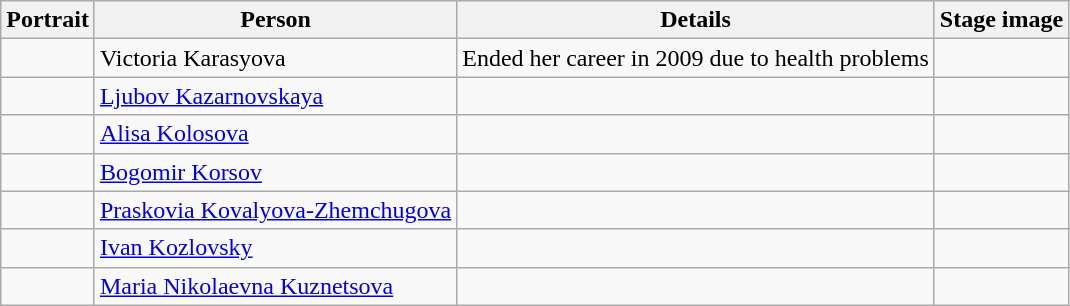<table class="wikitable">
<tr>
<th>Portrait</th>
<th>Person</th>
<th>Details</th>
<th>Stage image</th>
</tr>
<tr>
<td align=center></td>
<td>Victoria Karasyova</td>
<td>Ended her career in 2009 due to health problems</td>
<td align=center></td>
</tr>
<tr>
<td align=center></td>
<td><a href='#'>Ljubov Kazarnovskaya</a></td>
<td></td>
<td align=center></td>
</tr>
<tr>
<td align=center></td>
<td><a href='#'>Alisa Kolosova</a></td>
<td></td>
<td align=center></td>
</tr>
<tr>
<td align=center></td>
<td><a href='#'>Bogomir Korsov</a></td>
<td></td>
<td align=center></td>
</tr>
<tr>
<td align=center></td>
<td><a href='#'>Praskovia Kovalyova-Zhemchugova</a></td>
<td></td>
<td align=center></td>
</tr>
<tr>
<td align=center></td>
<td><a href='#'>Ivan Kozlovsky</a></td>
<td></td>
<td align=center></td>
</tr>
<tr>
<td align=center></td>
<td><a href='#'>Maria Nikolaevna Kuznetsova</a></td>
<td></td>
<td align=center></td>
</tr>
</table>
